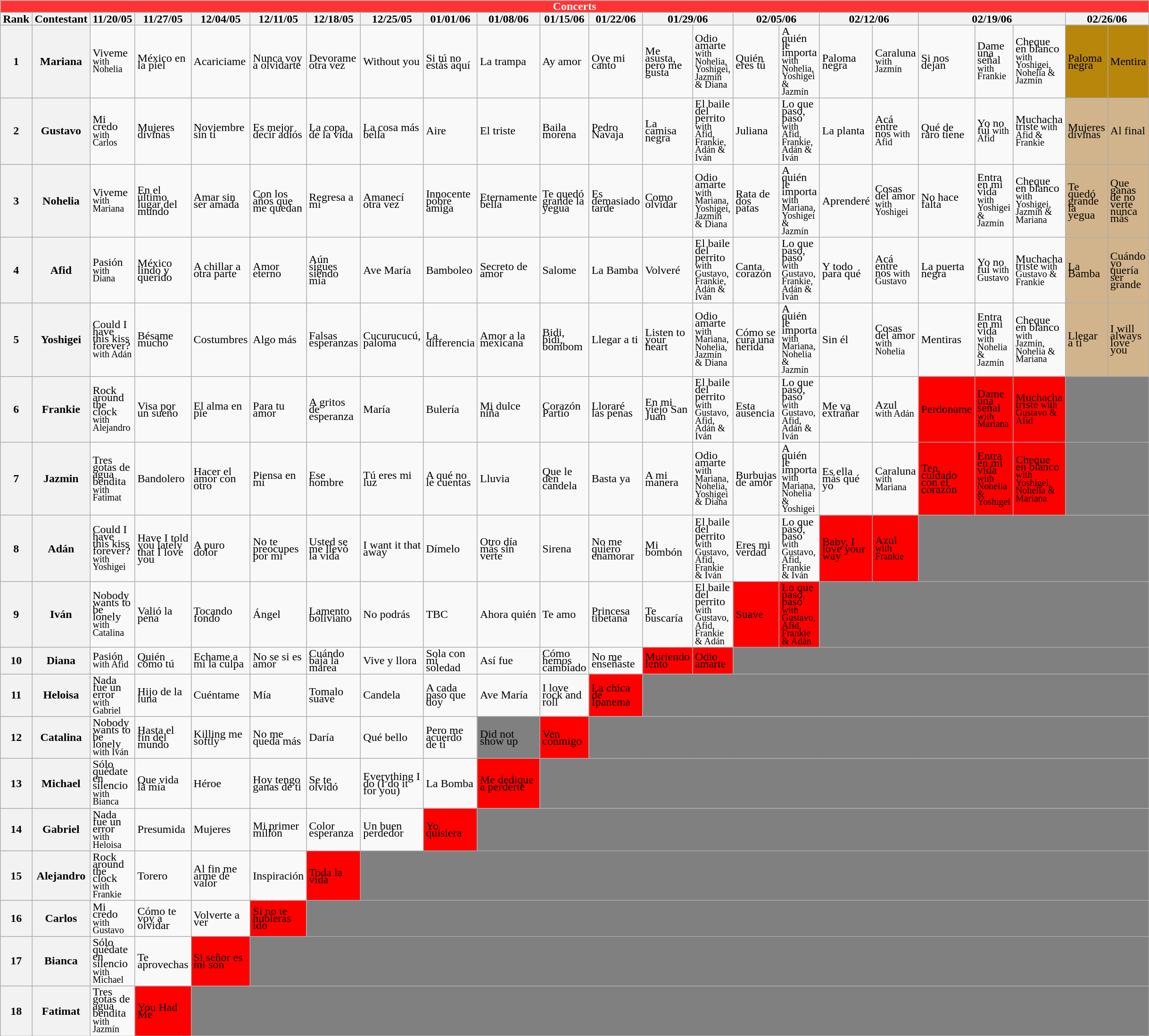<table class="wikitable collapsible collapsed" style="text-align:left; line-height:10px; line-width:12px;">
<tr>
<th colspan="23" style="background:#f33; color:White;">Concerts</th>
</tr>
<tr>
<th>Rank</th>
<th>Contestant</th>
<th>11/20/05</th>
<th>11/27/05</th>
<th>12/04/05</th>
<th>12/11/05</th>
<th>12/18/05</th>
<th>12/25/05</th>
<th>01/01/06</th>
<th>01/08/06</th>
<th>01/15/06</th>
<th>01/22/06</th>
<th colspan="2">01/29/06</th>
<th colspan="2">02/05/06</th>
<th colspan="2">02/12/06</th>
<th colspan="3">02/19/06</th>
<th colspan="2">02/26/06</th>
</tr>
<tr>
<th>1</th>
<th>Mariana</th>
<td>Viveme<small> with Nohelia</small></td>
<td>México en la piel</td>
<td>Acariciame</td>
<td>Nunca voy a olvidarte</td>
<td>Devorame otra vez</td>
<td>Without you</td>
<td>Si tú no estás aquí</td>
<td>La trampa</td>
<td>Ay amor</td>
<td>Oye mi canto</td>
<td>Me asusta, pero me gusta</td>
<td>Odio amarte<small> with Nohelia, Yoshigei, Jazmín & Diana</small></td>
<td>Quién eres tú</td>
<td>A quién le importa<small> with Nohelia, Yoshigei & Jazmín</small></td>
<td>Paloma negra</td>
<td>Caraluna<small> with Jazmín</small></td>
<td>Si nos dejan</td>
<td>Dame una señal<small> with Frankie</small></td>
<td>Cheque en blanco<small> with Yoshigei, Nohelia & Jazmín</small></td>
<td style="background:DarkGoldenrod;">Paloma negra</td>
<td style="background:DarkGoldenrod;">Mentira</td>
</tr>
<tr>
<th>2</th>
<th>Gustavo</th>
<td>Mi credo<small> with Carlos</small></td>
<td>Mujeres divinas</td>
<td>Noviembre sin ti</td>
<td>Es mejor decir adiós</td>
<td>La copa de la vida</td>
<td>La cosa más bella</td>
<td>Aire</td>
<td>El triste</td>
<td>Baila morena</td>
<td>Pedro Navaja</td>
<td>La camisa negra</td>
<td>El baile del perrito<small> with Afid, Frankie, Adán & Iván</small></td>
<td>Juliana</td>
<td>Lo que pasó, pasó<small> with Afid, Frankie, Adán & Iván</small></td>
<td>La planta</td>
<td>Acá entre nos<small> with Afid</small></td>
<td>Qué de raro tiene</td>
<td>Yo no fui<small> with Afid</small></td>
<td>Muchacha triste<small> with Afid & Frankie</small></td>
<td style="background:Tan;">Mujeres divinas</td>
<td style="background:Tan;">Al final</td>
</tr>
<tr>
<th>3</th>
<th>Nohelia</th>
<td>Viveme<small> with Mariana</small></td>
<td>En el último lugar del mundo</td>
<td>Amar sin ser amada</td>
<td>Con los años que me quedan</td>
<td>Regresa a mí</td>
<td>Amanecí otra vez</td>
<td>Innocente pobre amiga</td>
<td>Eternamente bella</td>
<td>Te quedó grande la yegua</td>
<td>Es demasiado tarde</td>
<td>Como olvidar</td>
<td>Odio amarte<small> with Mariana, Yoshigei, Jazmín & Diana</small></td>
<td>Rata de dos patas</td>
<td>A quién le importa<small> with Mariana, Yoshigei & Jazmín</small></td>
<td>Aprenderé</td>
<td>Cosas del amor<small> with Yoshigei</small></td>
<td>No hace falta</td>
<td>Entra en mi vida<small> with Yoshigei & Jazmín</small></td>
<td>Cheque en blanco<small> with Yoshigei, Jazmín & Mariana</small></td>
<td style="background:Tan;">Te quedó grande la yegua</td>
<td style="background:Tan;">Que ganas de no verte nunca más</td>
</tr>
<tr>
<th>4</th>
<th>Afid</th>
<td>Pasión<small> with Diana</small></td>
<td>México lindo y querido</td>
<td>A chillar a otra parte</td>
<td>Amor eterno</td>
<td>Aún sigues siendo mía</td>
<td>Ave María</td>
<td>Bamboleo</td>
<td>Secreto de amor</td>
<td>Salome</td>
<td>La Bamba</td>
<td>Volveré</td>
<td>El baile del perrito<small> with Gustavo, Frankie, Adán & Iván</small></td>
<td>Canta corazón</td>
<td>Lo que pasó, pasó<small> with Gustavo, Frankie, Adán & Iván</small></td>
<td>Y todo para qué</td>
<td>Acá entre nos<small> with Gustavo</small></td>
<td>La puerta negra</td>
<td>Yo no fui<small> with Gustavo</small></td>
<td>Muchacha triste<small> with Gustavo & Frankie</small></td>
<td style="background:Tan;">La Bamba</td>
<td style="background:Tan;">Cuándo yo quería ser grande</td>
</tr>
<tr>
<th>5</th>
<th>Yoshigei</th>
<td>Could I have this kiss forever?<small> with Adán</small></td>
<td>Bésame mucho</td>
<td>Costumbres</td>
<td>Algo más</td>
<td>Falsas esperanzas</td>
<td>Cucurucucú, paloma</td>
<td>La differencia</td>
<td>Amor a la mexicana</td>
<td>Bidi, bidi, bombom</td>
<td>Llegar a ti</td>
<td>Listen to your heart</td>
<td>Odio amarte<small> with Mariana, Nohelia, Jazmín & Diana</small></td>
<td>Cómo se cura una herida</td>
<td>A quién le importa<small> with Mariana, Nohelia & Jazmín</small></td>
<td>Sin él</td>
<td>Cosas del amor<small> with Nohelia</small></td>
<td>Mentiras</td>
<td>Entra en mi vida<small> with Nohelia & Jazmín</small></td>
<td>Cheque en blanco<small> with Jazmín, Nohelia & Mariana</small></td>
<td style="background:Tan;">Llegar a ti</td>
<td style="background:Tan;">I will always love you</td>
</tr>
<tr>
<th>6</th>
<th>Frankie</th>
<td>Rock around the clock<small> with Alejandro</small></td>
<td>Visa por un sueño</td>
<td>El alma en pie</td>
<td>Para tu amor</td>
<td>A gritos de esperanza</td>
<td>María</td>
<td>Bulería</td>
<td>Mi dulce niña</td>
<td>Corazón Partío</td>
<td>Lloraré las penas</td>
<td>En mi viejo San Juan</td>
<td>El baile del perrito<small> with Gustavo, Afid, Adán & Iván</small></td>
<td>Esta ausencia</td>
<td>Lo que pasó, pasó<small> with Gustavo, Afid, Adán & Iván</small></td>
<td>Me va extrañar</td>
<td>Azul<small> with Adán</small></td>
<td style="background:red;">Perdoname</td>
<td style="background:red;">Dame una señal<small> with Mariana</small></td>
<td style="background:red;">Muchacha triste<small> with Gustavo & Afid</small></td>
<td style="background:gray;" colspan="7"></td>
</tr>
<tr>
<th>7</th>
<th>Jazmin</th>
<td>Tres gotas de agua bendita<small> with Fatimat</small></td>
<td>Bandolero</td>
<td>Hacer el amor con otro</td>
<td>Piensa en mí</td>
<td>Ese hombre</td>
<td>Tú eres mi luz</td>
<td>A qué no le cuentas</td>
<td>Lluvia</td>
<td>Que le den candela</td>
<td>Basta ya</td>
<td>A mi manera</td>
<td>Odio amarte<small> with Mariana, Nohelia, Yoshigei & Diana</small></td>
<td>Burbujas de amor</td>
<td>A quién le importa<small> with Mariana, Nohelia & Yoshigei</small></td>
<td>Es ella más qué yo</td>
<td>Caraluna<small> with Mariana</small></td>
<td style="background:red;">Ten cuidado con el corazón</td>
<td style="background:red;">Entra en mi vida<small> with Nohelia & Yoshigei</small></td>
<td style="background:red;">Cheque en blanco<small> with Yoshigei, Nohelia & Mariana</small></td>
<td style="background:gray;" colspan="8"></td>
</tr>
<tr>
<th>8</th>
<th>Adán</th>
<td>Could I have this kiss forever?<small> with Yoshigei</small></td>
<td>Have I told you lately that I love you</td>
<td>A puro dolor</td>
<td>No te preocupes por mí</td>
<td>Usted se me llevó la vida</td>
<td>I want it that away</td>
<td>Dímelo</td>
<td>Otro día más sin verte</td>
<td>Sirena</td>
<td>No me quiero enamorar</td>
<td>Mi bombón</td>
<td>El baile del perrito<small> with Gustavo, Afid, Frankie & Iván</small></td>
<td>Eres mi verdad</td>
<td>Lo que pasó, pasó<small> with Gustavo, Afid, Frankie & Iván</small></td>
<td style="background:red;">Baby, I love your way</td>
<td style="background:red;">Azul<small> with Frankie</small></td>
<td style="background:gray;" colspan="9"></td>
</tr>
<tr>
<th>9</th>
<th>Iván</th>
<td>Nobody wants to be lonely<small> with Catalina</small></td>
<td>Valió la pena</td>
<td>Tocando fondo</td>
<td>Ángel</td>
<td>Lamento boliviano</td>
<td>No podrás</td>
<td>TBC</td>
<td>Ahora quién</td>
<td>Te amo</td>
<td>Princesa tibetana</td>
<td>Te buscaría</td>
<td>El baile del perrito<small> with Gustavo, Afid, Frankie & Adán</small></td>
<td style="background:red;">Suave</td>
<td style="background:red;">Lo que pasó, pasó<small> with Gustavo, Afid, Frankie & Adán</small></td>
<td style="background:gray;" colspan="10"></td>
</tr>
<tr>
<th>10</th>
<th>Diana</th>
<td>Pasión<small> with Afid</small></td>
<td>Quién cómo tú</td>
<td>Echame a mi la culpa</td>
<td>No se si es amor</td>
<td>Cuándo baja la marea</td>
<td>Vive y llora</td>
<td>Sola con mi soledad</td>
<td>Así fue</td>
<td>Cómo hemos cambiado</td>
<td>No me enseñaste</td>
<td style="background:red;">Muriendo lento</td>
<td style="background:red;">Odio amarte</td>
<td style="background:gray;" colspan="11"></td>
</tr>
<tr>
<th>11</th>
<th>Heloisa</th>
<td>Nada fue un error<small> with Gabriel</small></td>
<td>Hijo de la luna</td>
<td>Cuéntame</td>
<td>Mía</td>
<td>Tomalo suave</td>
<td>Candela</td>
<td>A cada paso que doy</td>
<td>Ave María</td>
<td>I love rock and roll</td>
<td style="background:red;">La chica de Ipanema</td>
<td style="background:gray;" colspan="12"></td>
</tr>
<tr>
<th>12</th>
<th>Catalina</th>
<td>Nobody wants to be lonely<small> with Iván</small></td>
<td>Hasta el fin del mundo</td>
<td>Killing me softly</td>
<td>No me queda más</td>
<td>Daría</td>
<td>Qué bello</td>
<td>Pero me acuerdo de ti</td>
<td style="background:gray;">Did not show up</td>
<td style="background:red;">Ven conmigo</td>
<td style="background:gray;" colspan="13"></td>
</tr>
<tr>
<th>13</th>
<th>Michael</th>
<td>Sólo quédate en silencio<small> with Bianca</small></td>
<td>Que vida la mía</td>
<td>Héroe</td>
<td>Hoy tengo ganas de ti</td>
<td>Se te olvidó</td>
<td>Everything I do (I do it for you)</td>
<td>La Bomba</td>
<td style="background:red;">Me dedique a perderte</td>
<td style="background:gray;" colspan="14"></td>
</tr>
<tr>
<th>14</th>
<th>Gabriel</th>
<td>Nada fue un error<small> with Heloisa</small></td>
<td>Presumida</td>
<td>Mujeres</td>
<td>Mi primer millón</td>
<td>Color esperanza</td>
<td>Un buen perdedor</td>
<td style="background:red;">Yo quisiera</td>
<td style="background:gray;" colspan="15"></td>
</tr>
<tr>
<th>15</th>
<th>Alejandro</th>
<td>Rock around the clock<small> with Frankie</small></td>
<td>Torero</td>
<td>Al fin me arme de valor</td>
<td>Inspiración</td>
<td style="background:red;">Toda la vida</td>
<td style="background:gray;" colspan="16"></td>
</tr>
<tr>
<th>16</th>
<th>Carlos</th>
<td>Mi credo<small> with Gustavo</small></td>
<td>Cómo te voy a olvidar</td>
<td>Volverte a ver</td>
<td style="background:red;">Si no te hubieras ido</td>
<td style="background:gray;" colspan="17"></td>
</tr>
<tr>
<th>17</th>
<th>Bianca</th>
<td>Sólo quédate en silencio<small> with Michael</small></td>
<td>Te aprovechas</td>
<td style="background:red;">Si señor es mi son</td>
<td style="background:gray;" colspan="18"></td>
</tr>
<tr>
<th>18</th>
<th>Fatimat</th>
<td>Tres gotas de agua bendita<small> with Jazmín</small></td>
<td style="background:red;">You Had Me</td>
<td style="background:gray;" colspan="19"></td>
</tr>
</table>
